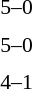<table style="font-size:90%">
<tr>
<td width="150"></td>
<th width="100"></th>
<th width="150"></th>
</tr>
<tr>
<td align="right"><strong></strong></td>
<td align="center">5–0</td>
<td></td>
</tr>
<tr>
<td></td>
<th></th>
<td></td>
</tr>
<tr>
<td align="right"><strong></strong></td>
<td align="center">5–0</td>
<td></td>
</tr>
<tr>
<td></td>
<th></th>
<td></td>
</tr>
<tr>
<td align="right"><strong></strong></td>
<td align="center">4–1</td>
<td></td>
</tr>
<tr>
<td></td>
<td></td>
<td></td>
</tr>
<tr>
</tr>
</table>
